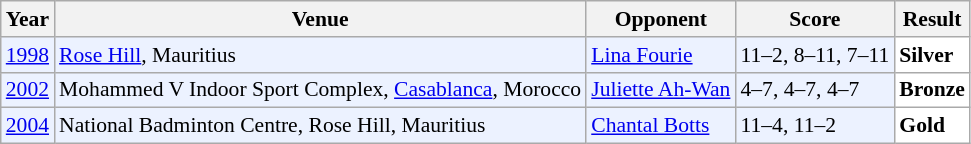<table class="sortable wikitable" style="font-size: 90%;">
<tr>
<th>Year</th>
<th>Venue</th>
<th>Opponent</th>
<th>Score</th>
<th>Result</th>
</tr>
<tr style="background:#ECF2FF">
<td align="center"><a href='#'>1998</a></td>
<td align="left"><a href='#'>Rose Hill</a>, Mauritius</td>
<td align="left"> <a href='#'>Lina Fourie</a></td>
<td align="left">11–2, 8–11, 7–11</td>
<td style="text-align:left; background:white"> <strong>Silver</strong></td>
</tr>
<tr style="background:#ECF2FF">
<td align="center"><a href='#'>2002</a></td>
<td align="left">Mohammed V Indoor Sport Complex, <a href='#'>Casablanca</a>, Morocco</td>
<td align="left"> <a href='#'>Juliette Ah-Wan</a></td>
<td align="left">4–7, 4–7, 4–7</td>
<td style="text-align:left; background:white"> <strong>Bronze</strong></td>
</tr>
<tr style="background:#ECF2FF">
<td align="center"><a href='#'>2004</a></td>
<td align="left">National Badminton Centre, Rose Hill, Mauritius</td>
<td align="left"> <a href='#'>Chantal Botts</a></td>
<td align="left">11–4, 11–2</td>
<td style="text-align:left; background:white"> <strong>Gold</strong></td>
</tr>
</table>
